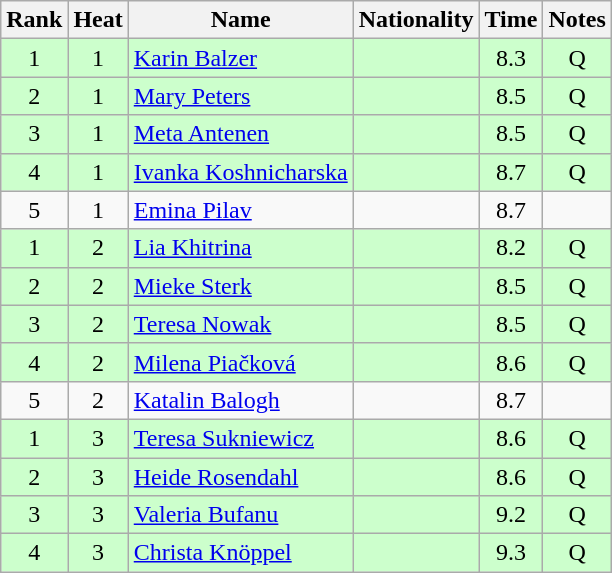<table class="wikitable sortable" style="text-align:center">
<tr>
<th>Rank</th>
<th>Heat</th>
<th>Name</th>
<th>Nationality</th>
<th>Time</th>
<th>Notes</th>
</tr>
<tr bgcolor=ccffcc>
<td>1</td>
<td>1</td>
<td align="left"><a href='#'>Karin Balzer</a></td>
<td align=left></td>
<td>8.3</td>
<td>Q</td>
</tr>
<tr bgcolor=ccffcc>
<td>2</td>
<td>1</td>
<td align="left"><a href='#'>Mary Peters</a></td>
<td align=left></td>
<td>8.5</td>
<td>Q</td>
</tr>
<tr bgcolor=ccffcc>
<td>3</td>
<td>1</td>
<td align="left"><a href='#'>Meta Antenen</a></td>
<td align=left></td>
<td>8.5</td>
<td>Q</td>
</tr>
<tr bgcolor=ccffcc>
<td>4</td>
<td>1</td>
<td align="left"><a href='#'>Ivanka Koshnicharska</a></td>
<td align=left></td>
<td>8.7</td>
<td>Q</td>
</tr>
<tr>
<td>5</td>
<td>1</td>
<td align="left"><a href='#'>Emina Pilav</a></td>
<td align=left></td>
<td>8.7</td>
<td></td>
</tr>
<tr bgcolor=ccffcc>
<td>1</td>
<td>2</td>
<td align="left"><a href='#'>Lia Khitrina</a></td>
<td align=left></td>
<td>8.2</td>
<td>Q</td>
</tr>
<tr bgcolor=ccffcc>
<td>2</td>
<td>2</td>
<td align="left"><a href='#'>Mieke Sterk</a></td>
<td align=left></td>
<td>8.5</td>
<td>Q</td>
</tr>
<tr bgcolor=ccffcc>
<td>3</td>
<td>2</td>
<td align="left"><a href='#'>Teresa Nowak</a></td>
<td align=left></td>
<td>8.5</td>
<td>Q</td>
</tr>
<tr bgcolor=ccffcc>
<td>4</td>
<td>2</td>
<td align="left"><a href='#'>Milena Piačková</a></td>
<td align=left></td>
<td>8.6</td>
<td>Q</td>
</tr>
<tr>
<td>5</td>
<td>2</td>
<td align="left"><a href='#'>Katalin Balogh</a></td>
<td align=left></td>
<td>8.7</td>
<td></td>
</tr>
<tr bgcolor=ccffcc>
<td>1</td>
<td>3</td>
<td align="left"><a href='#'>Teresa Sukniewicz</a></td>
<td align=left></td>
<td>8.6</td>
<td>Q</td>
</tr>
<tr bgcolor=ccffcc>
<td>2</td>
<td>3</td>
<td align="left"><a href='#'>Heide Rosendahl</a></td>
<td align=left></td>
<td>8.6</td>
<td>Q</td>
</tr>
<tr bgcolor=ccffcc>
<td>3</td>
<td>3</td>
<td align="left"><a href='#'>Valeria Bufanu</a></td>
<td align=left></td>
<td>9.2</td>
<td>Q</td>
</tr>
<tr bgcolor=ccffcc>
<td>4</td>
<td>3</td>
<td align="left"><a href='#'>Christa Knöppel</a></td>
<td align=left></td>
<td>9.3</td>
<td>Q</td>
</tr>
</table>
